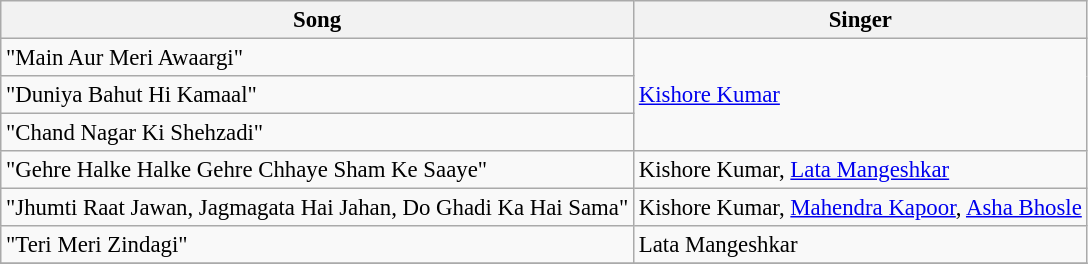<table class="wikitable" style="font-size:95%">
<tr>
<th>Song</th>
<th>Singer</th>
</tr>
<tr>
<td>"Main Aur Meri Awaargi"</td>
<td rowspan=3><a href='#'>Kishore Kumar</a></td>
</tr>
<tr>
<td>"Duniya Bahut Hi Kamaal"</td>
</tr>
<tr>
<td>"Chand Nagar Ki Shehzadi"</td>
</tr>
<tr>
<td>"Gehre Halke Halke Gehre Chhaye Sham Ke Saaye"</td>
<td>Kishore Kumar, <a href='#'>Lata Mangeshkar</a></td>
</tr>
<tr>
<td>"Jhumti Raat Jawan, Jagmagata Hai Jahan, Do Ghadi Ka Hai Sama"</td>
<td>Kishore Kumar, <a href='#'>Mahendra Kapoor</a>, <a href='#'>Asha Bhosle</a></td>
</tr>
<tr>
<td>"Teri Meri Zindagi"</td>
<td>Lata Mangeshkar</td>
</tr>
<tr>
</tr>
</table>
